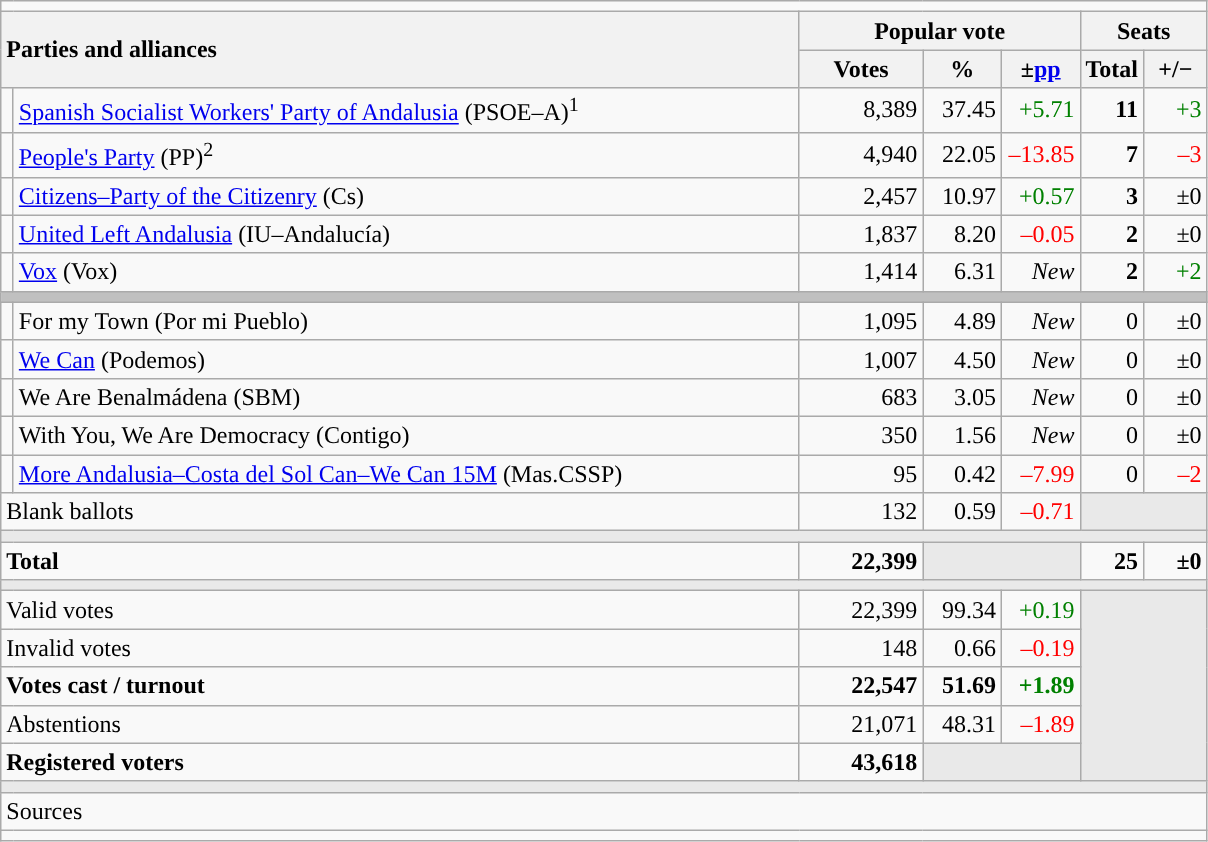<table class="wikitable" style="text-align:right;">
<tr>
<td colspan="7"></td>
</tr>
<tr>
<th style="text-align:left;" rowspan="2" colspan="2" width="525">Parties and alliances</th>
<th colspan="3">Popular vote</th>
<th colspan="2">Seats</th>
</tr>
<tr>
<th width="75">Votes</th>
<th width="45">%</th>
<th width="45">±<a href='#'>pp</a></th>
<th width="35">Total</th>
<th width="35">+/−</th>
</tr>
<tr>
<td width="1" style="color:inherit;background:"></td>
<td align="left"><a href='#'>Spanish Socialist Workers' Party of Andalusia</a> (PSOE–A)<sup>1</sup></td>
<td>8,389</td>
<td>37.45</td>
<td style="color:green;">+5.71</td>
<td><strong>11</strong></td>
<td style="color:green;">+3</td>
</tr>
<tr>
<td style="color:inherit;background:"></td>
<td align="left"><a href='#'>People's Party</a> (PP)<sup>2</sup></td>
<td>4,940</td>
<td>22.05</td>
<td style="color:red;">–13.85</td>
<td><strong>7</strong></td>
<td style="color:red;">–3</td>
</tr>
<tr>
<td style="color:inherit;background:"></td>
<td align="left"><a href='#'>Citizens–Party of the Citizenry</a> (Cs)</td>
<td>2,457</td>
<td>10.97</td>
<td style="color:green;">+0.57</td>
<td><strong>3</strong></td>
<td>±0</td>
</tr>
<tr>
<td style="color:inherit;background:"></td>
<td align="left"><a href='#'>United Left Andalusia</a> (IU–Andalucía)</td>
<td>1,837</td>
<td>8.20</td>
<td style="color:red;">–0.05</td>
<td><strong>2</strong></td>
<td>±0</td>
</tr>
<tr>
<td style="color:inherit;background:"></td>
<td align="left"><a href='#'>Vox</a> (Vox)</td>
<td>1,414</td>
<td>6.31</td>
<td><em>New</em></td>
<td><strong>2</strong></td>
<td style="color:green;">+2</td>
</tr>
<tr>
<td colspan="7" bgcolor="#C0C0C0"></td>
</tr>
<tr>
<td style="color:inherit;background:"></td>
<td align="left">For my Town (Por mi Pueblo)</td>
<td>1,095</td>
<td>4.89</td>
<td><em>New</em></td>
<td>0</td>
<td>±0</td>
</tr>
<tr>
<td style="color:inherit;background:"></td>
<td align="left"><a href='#'>We Can</a> (Podemos)</td>
<td>1,007</td>
<td>4.50</td>
<td><em>New</em></td>
<td>0</td>
<td>±0</td>
</tr>
<tr>
<td style="color:inherit;background:"></td>
<td align="left">We Are Benalmádena (SBM)</td>
<td>683</td>
<td>3.05</td>
<td><em>New</em></td>
<td>0</td>
<td>±0</td>
</tr>
<tr>
<td style="color:inherit;background:"></td>
<td align="left">With You, We Are Democracy (Contigo)</td>
<td>350</td>
<td>1.56</td>
<td><em>New</em></td>
<td>0</td>
<td>±0</td>
</tr>
<tr>
<td style="color:inherit;background:"></td>
<td align="left"><a href='#'>More Andalusia–Costa del Sol Can–We Can 15M</a> (Mas.CSSP)</td>
<td>95</td>
<td>0.42</td>
<td style="color:red;">–7.99</td>
<td>0</td>
<td style="color:red;">–2</td>
</tr>
<tr>
<td align="left" colspan="2">Blank ballots</td>
<td>132</td>
<td>0.59</td>
<td style="color:red;">–0.71</td>
<td bgcolor="#E9E9E9" colspan="2"></td>
</tr>
<tr>
<td colspan="7" bgcolor="#E9E9E9"></td>
</tr>
<tr style="font-weight:bold;">
<td align="left" colspan="2">Total</td>
<td>22,399</td>
<td bgcolor="#E9E9E9" colspan="2"></td>
<td>25</td>
<td>±0</td>
</tr>
<tr>
<td colspan="7" bgcolor="#E9E9E9"></td>
</tr>
<tr>
<td align="left" colspan="2">Valid votes</td>
<td>22,399</td>
<td>99.34</td>
<td style="color:green;">+0.19</td>
<td bgcolor="#E9E9E9" colspan="2" rowspan="5"></td>
</tr>
<tr>
<td align="left" colspan="2">Invalid votes</td>
<td>148</td>
<td>0.66</td>
<td style="color:red;">–0.19</td>
</tr>
<tr style="font-weight:bold;">
<td align="left" colspan="2">Votes cast / turnout</td>
<td>22,547</td>
<td>51.69</td>
<td style="color:green;">+1.89</td>
</tr>
<tr>
<td align="left" colspan="2">Abstentions</td>
<td>21,071</td>
<td>48.31</td>
<td style="color:red;">–1.89</td>
</tr>
<tr style="font-weight:bold;">
<td align="left" colspan="2">Registered voters</td>
<td>43,618</td>
<td bgcolor="#E9E9E9" colspan="2"></td>
</tr>
<tr>
<td colspan="7" bgcolor="#E9E9E9"></td>
</tr>
<tr>
<td align="left" colspan="7">Sources</td>
</tr>
<tr>
<td colspan="7" style="text-align:left; max-width:790px;"></td>
</tr>
</table>
